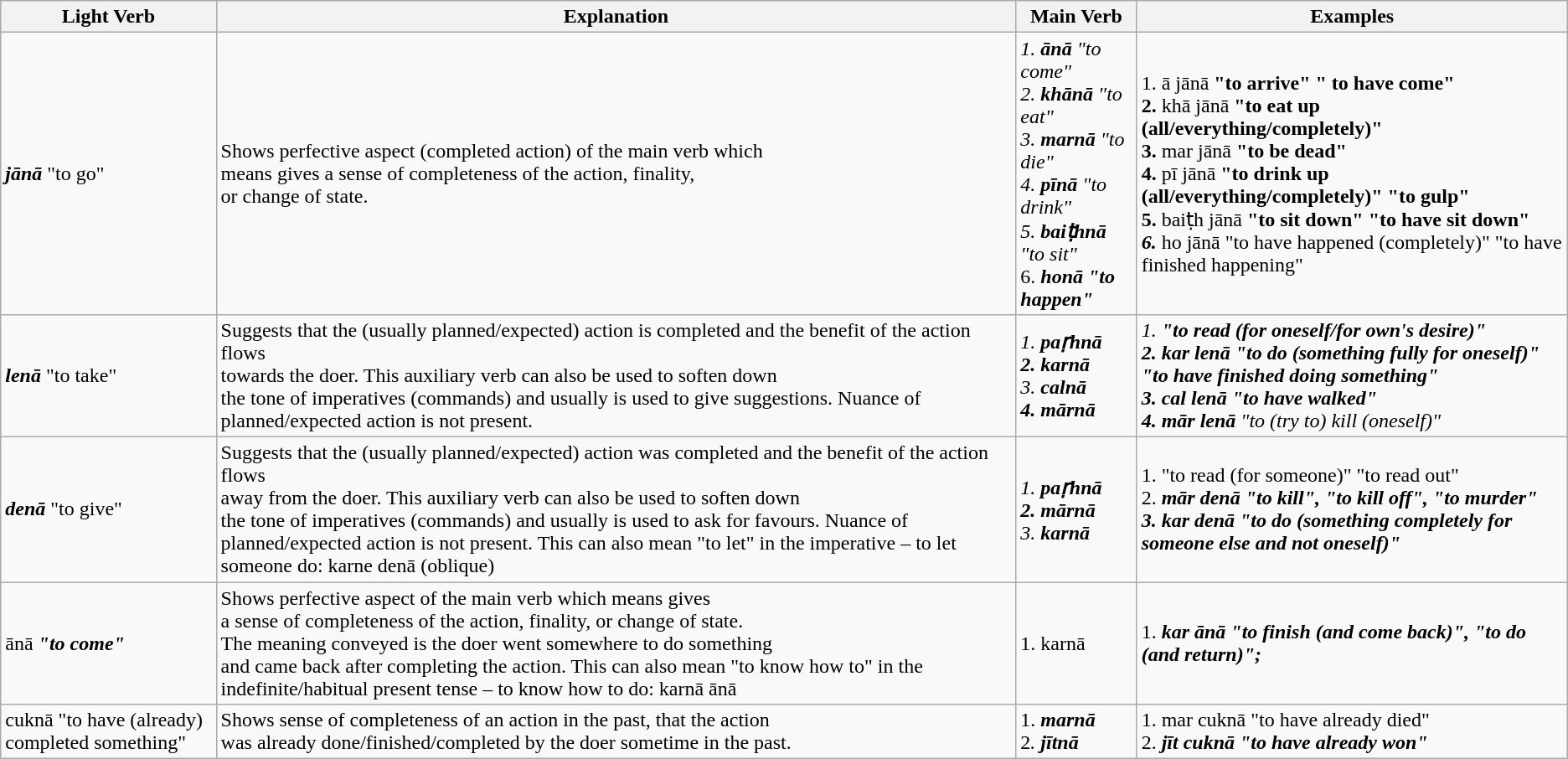<table class="wikitable">
<tr>
<th>Light Verb</th>
<th>Explanation</th>
<th>Main Verb</th>
<th>Examples</th>
</tr>
<tr>
<td><strong><em>jānā</em></strong> "to go"</td>
<td>Shows perfective aspect (completed action) of the main verb which<br>means gives a sense of completeness of the action, finality,<br>or change of state.</td>
<td><em>1. <strong>ānā</strong> "to come"</em><br><em>2. <strong>khānā</strong> "to eat"</em><br><em>3. <strong>marnā</strong> "to die"</em><br><em>4. <strong>pīnā</strong> "to drink"</em><br><em>5. <strong>baiṭhnā</strong> "to sit"</em><br>6. <strong><em>honā<strong> "to happen"<em></td>
<td></em>1. </strong>ā jānā<strong> "to arrive" " to have come"<em><br></em>2. </strong>khā jānā<strong> "to eat up (all/everything/completely)"<em><br></em>3. </strong>mar jānā<strong> "to be dead"<em><br></em>4. </strong>pī jānā<strong> "to drink up (all/everything/completely)" "to gulp"<em><br></em>5. </strong>baiṭh jānā<strong> "to sit down" "to have sit down"<em><br>6. </em></strong>ho jānā</strong> "to have happened (completely)" "to have finished happening"</em></td>
</tr>
<tr>
<td><strong><em>lenā</em></strong> "to take"</td>
<td>Suggests that the (usually planned/expected) action is completed and the benefit of the action flows<br>towards the doer. This auxiliary verb can also be used to soften down<br>the tone of imperatives (commands) and usually is used to give suggestions. Nuance of planned/expected action is not present.</td>
<td><em>1. <strong>paṛhnā<strong><em><br></em>2. </strong>karnā</em></strong><br><em>3. <strong>calnā<strong><em><br></em>4. </strong>mārnā</em></strong></td>
<td><em>1. <strong><strong><em> "to read (for oneself/for own's desire)"<br>2. </em></strong>kar lenā<strong><em> "to do (something fully for oneself)" "to have finished doing something"<br>3. </em></strong>cal lenā<strong><em> </em>"to have walked"<em><br>4. </em></strong>mār lenā</strong> "to (try to) kill (oneself)"</em></td>
</tr>
<tr>
<td><strong><em>denā</em></strong> "to give"</td>
<td>Suggests that the (usually planned/expected) action was completed and the benefit of the action flows<br>away from the doer. This auxiliary verb can also be used to soften down<br>the tone of imperatives (commands) and usually is used to ask for favours. Nuance of planned/expected action is not present. This can also mean "to let" in the imperative – to let someone do: karne denā (oblique)</td>
<td><em>1. <strong>paṛhnā<strong><em><br></em>2. </strong>mārnā</em></strong><br><em>3. <strong>karnā<strong><em></td>
<td></em>1. </strong></em></strong> "to read (for someone)" "to read out"<br>2. <strong><em>mār denā<strong> "to kill", "to kill off", "to murder"<em><br>3. </em></strong>kar denā<strong><em> </em>"to do (something completely for someone else and not oneself)"<em></td>
</tr>
<tr>
<td></em></strong>ānā<strong><em> "to come"</td>
<td>Shows perfective aspect of the main verb which means gives<br>a sense of completeness of the action, finality, or change of state.<br>The meaning conveyed is the doer went somewhere to do something<br>and came back after completing the action. This can also mean "to know how to" in the indefinite/habitual present tense – to know how to do: karnā ānā</td>
<td></em>1. </strong>karnā</em></strong></td>
<td>1. <strong><em>kar</em></strong> <strong><em>ānā<strong> "to finish (and come back)", "to do (and return)";<em></td>
</tr>
<tr>
<td></em></strong>cuknā</strong> "to have (already) completed something"</em></td>
<td>Shows sense of completeness of an action in the past, that the action<br>was already done/finished/completed by the doer sometime in the past.</td>
<td>1. <strong><em>marnā</em></strong><br>2<em>. <strong>jītnā<strong><em></td>
<td>1. </em></strong>mar cuknā</strong> "to have already died"</em><br>2. <strong><em>jīt cuknā<strong> "to have already won"<em></td>
</tr>
</table>
